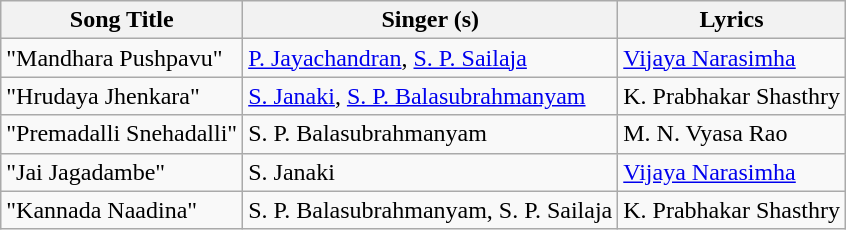<table class="wikitable sortable">
<tr>
<th>Song Title</th>
<th>Singer (s)</th>
<th>Lyrics</th>
</tr>
<tr>
<td>"Mandhara Pushpavu"</td>
<td><a href='#'>P. Jayachandran</a>, <a href='#'>S. P. Sailaja</a></td>
<td><a href='#'>Vijaya Narasimha</a></td>
</tr>
<tr>
<td>"Hrudaya Jhenkara"</td>
<td><a href='#'>S. Janaki</a>, <a href='#'>S. P. Balasubrahmanyam</a></td>
<td>K. Prabhakar Shasthry</td>
</tr>
<tr>
<td>"Premadalli Snehadalli"</td>
<td>S. P. Balasubrahmanyam</td>
<td>M. N. Vyasa Rao</td>
</tr>
<tr>
<td>"Jai Jagadambe"</td>
<td>S. Janaki</td>
<td><a href='#'>Vijaya Narasimha</a></td>
</tr>
<tr>
<td>"Kannada Naadina"</td>
<td>S. P. Balasubrahmanyam, S. P. Sailaja</td>
<td>K. Prabhakar Shasthry</td>
</tr>
</table>
